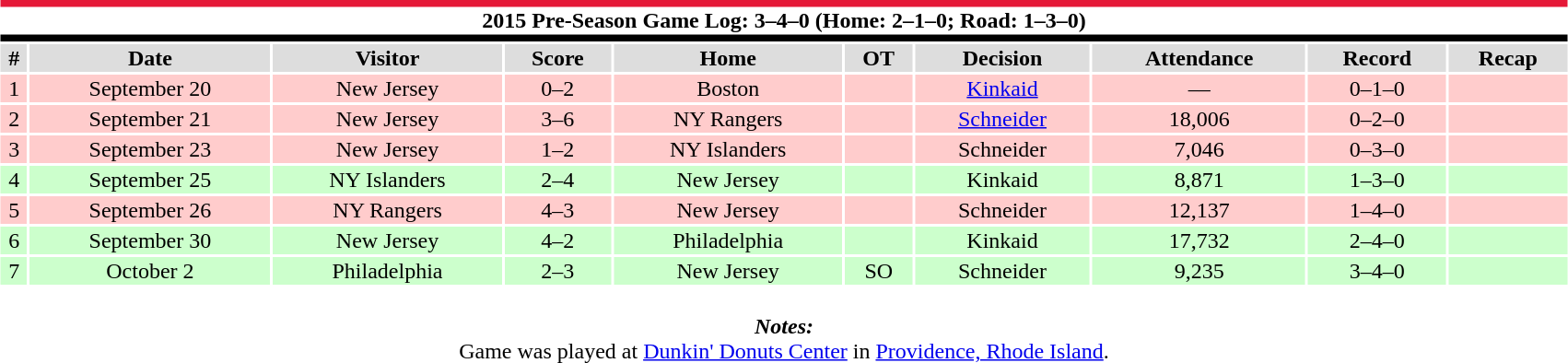<table class="toccolours collapsible collapsed" style="width:90%; clear:both; margin:1.5em auto; text-align:center;">
<tr>
<th colspan=10 style="background:#fff; border-top:#E51837 5px solid; border-bottom:#000000 5px solid;">2015 Pre-Season Game Log: 3–4–0 (Home: 2–1–0; Road: 1–3–0)</th>
</tr>
<tr style="text-align:center; background:#ddd;">
<th>#</th>
<th>Date</th>
<th>Visitor</th>
<th>Score</th>
<th>Home</th>
<th>OT</th>
<th>Decision</th>
<th>Attendance</th>
<th>Record</th>
<th>Recap</th>
</tr>
<tr style="text-align:center; background:#fcc;">
<td>1</td>
<td>September 20</td>
<td>New Jersey</td>
<td>0–2</td>
<td>Boston</td>
<td></td>
<td><a href='#'>Kinkaid</a></td>
<td>––</td>
<td>0–1–0</td>
<td></td>
</tr>
<tr style="text-align:center; background:#fcc;">
<td>2</td>
<td>September 21</td>
<td>New Jersey</td>
<td>3–6</td>
<td>NY Rangers</td>
<td></td>
<td><a href='#'>Schneider</a></td>
<td>18,006</td>
<td>0–2–0</td>
<td></td>
</tr>
<tr style="text-align:center; background:#fcc;">
<td>3</td>
<td>September 23</td>
<td>New Jersey</td>
<td>1–2</td>
<td>NY Islanders</td>
<td></td>
<td>Schneider</td>
<td>7,046</td>
<td>0–3–0</td>
<td></td>
</tr>
<tr style="text-align:center; background:#cfc;">
<td>4</td>
<td>September 25</td>
<td>NY Islanders</td>
<td>2–4</td>
<td>New Jersey</td>
<td></td>
<td>Kinkaid</td>
<td>8,871</td>
<td>1–3–0</td>
<td></td>
</tr>
<tr style="text-align:center; background:#fcc;">
<td>5</td>
<td>September 26</td>
<td>NY Rangers</td>
<td>4–3</td>
<td>New Jersey</td>
<td></td>
<td>Schneider</td>
<td>12,137</td>
<td>1–4–0</td>
<td></td>
</tr>
<tr style="text-align:center; background:#cfc;">
<td>6</td>
<td>September 30</td>
<td>New Jersey</td>
<td>4–2</td>
<td>Philadelphia</td>
<td></td>
<td>Kinkaid</td>
<td>17,732</td>
<td>2–4–0</td>
<td></td>
</tr>
<tr style="text-align:center; background:#cfc;">
<td>7</td>
<td>October 2</td>
<td>Philadelphia</td>
<td>2–3</td>
<td>New Jersey</td>
<td>SO</td>
<td>Schneider</td>
<td>9,235</td>
<td>3–4–0</td>
<td></td>
</tr>
<tr>
<td colspan="10" style="text-align:center;"><br><strong><em>Notes:</em></strong><br>
Game was played at <a href='#'>Dunkin' Donuts Center</a> in <a href='#'>Providence, Rhode Island</a>.</td>
</tr>
</table>
